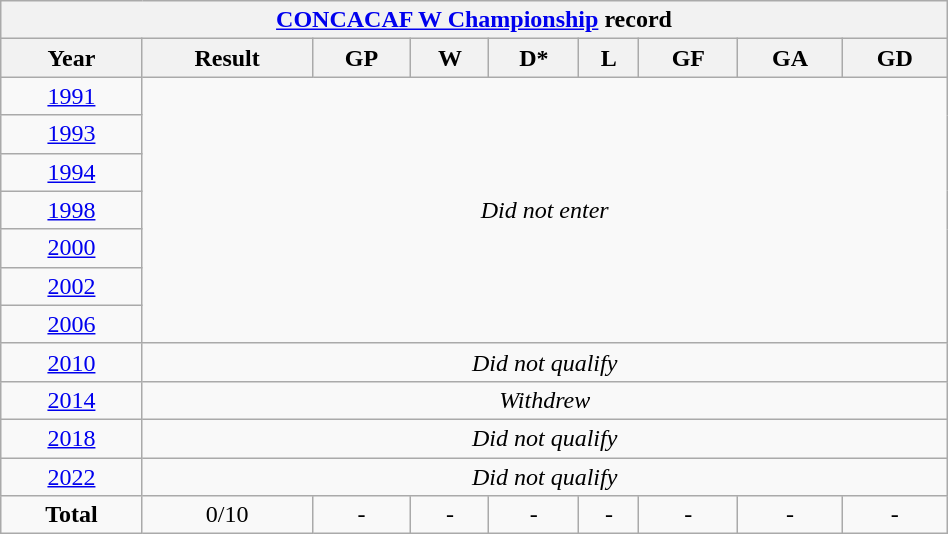<table class="wikitable" style="text-align: center; width:50%;">
<tr>
<th colspan=10><a href='#'>CONCACAF W Championship</a> record</th>
</tr>
<tr>
<th>Year</th>
<th>Result</th>
<th>GP</th>
<th>W</th>
<th>D*</th>
<th>L</th>
<th>GF</th>
<th>GA</th>
<th>GD</th>
</tr>
<tr>
<td> <a href='#'>1991</a></td>
<td rowspan=7 colspan=8><em>Did not enter</em></td>
</tr>
<tr>
<td> <a href='#'>1993</a></td>
</tr>
<tr>
<td> <a href='#'>1994</a></td>
</tr>
<tr>
<td> <a href='#'>1998</a></td>
</tr>
<tr>
<td> <a href='#'>2000</a></td>
</tr>
<tr>
<td> <a href='#'>2002</a></td>
</tr>
<tr>
<td> <a href='#'>2006</a></td>
</tr>
<tr>
<td> <a href='#'>2010</a></td>
<td colspan=8><em>Did not qualify</em></td>
</tr>
<tr>
<td> <a href='#'>2014</a></td>
<td colspan=8><em>Withdrew</em></td>
</tr>
<tr>
<td> <a href='#'>2018</a></td>
<td colspan=8><em>Did not qualify</em></td>
</tr>
<tr>
<td> <a href='#'>2022</a></td>
<td colspan=8><em>Did not qualify</em></td>
</tr>
<tr>
<td><strong>Total</strong></td>
<td>0/10</td>
<td>-</td>
<td>-</td>
<td>-</td>
<td>-</td>
<td>-</td>
<td>-</td>
<td>-</td>
</tr>
</table>
